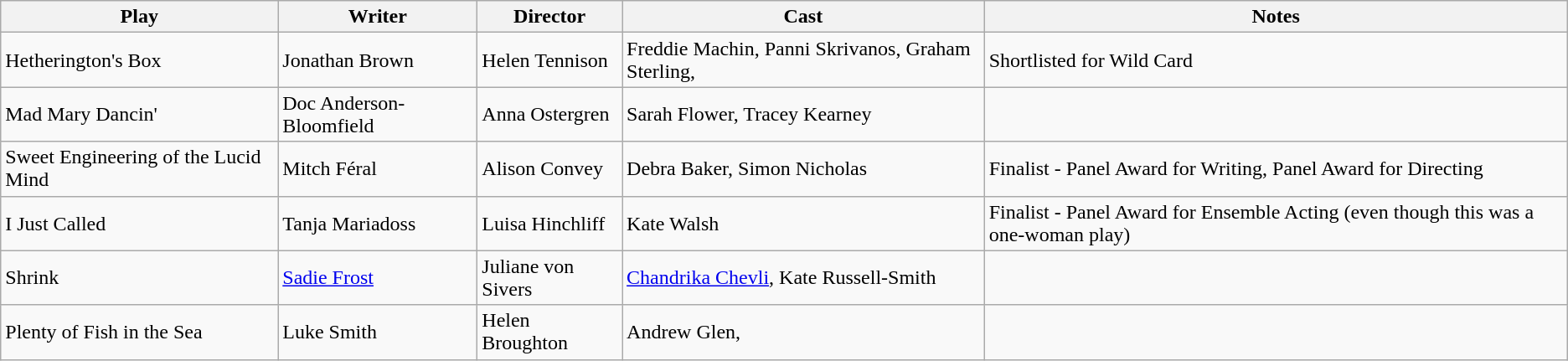<table class="wikitable">
<tr>
<th>Play</th>
<th>Writer</th>
<th>Director</th>
<th>Cast</th>
<th>Notes</th>
</tr>
<tr>
<td>Hetherington's Box</td>
<td>Jonathan Brown</td>
<td>Helen Tennison</td>
<td>Freddie Machin, Panni Skrivanos, Graham Sterling,</td>
<td>Shortlisted for Wild Card</td>
</tr>
<tr>
<td>Mad Mary Dancin'</td>
<td>Doc Anderson-Bloomfield</td>
<td>Anna Ostergren</td>
<td>Sarah Flower, Tracey Kearney</td>
<td></td>
</tr>
<tr>
<td>Sweet Engineering of the Lucid Mind</td>
<td>Mitch Féral</td>
<td>Alison Convey</td>
<td>Debra Baker, Simon Nicholas</td>
<td>Finalist - Panel Award for Writing, Panel Award for Directing</td>
</tr>
<tr>
<td>I Just Called</td>
<td>Tanja Mariadoss</td>
<td>Luisa Hinchliff</td>
<td>Kate Walsh</td>
<td>Finalist - Panel Award for Ensemble Acting (even though this was a one-woman play)</td>
</tr>
<tr>
<td>Shrink</td>
<td><a href='#'>Sadie Frost</a></td>
<td>Juliane von Sivers</td>
<td><a href='#'>Chandrika Chevli</a>, Kate Russell-Smith</td>
<td></td>
</tr>
<tr>
<td>Plenty of Fish in the Sea</td>
<td>Luke Smith</td>
<td>Helen Broughton</td>
<td>Andrew Glen,</td>
<td></td>
</tr>
</table>
